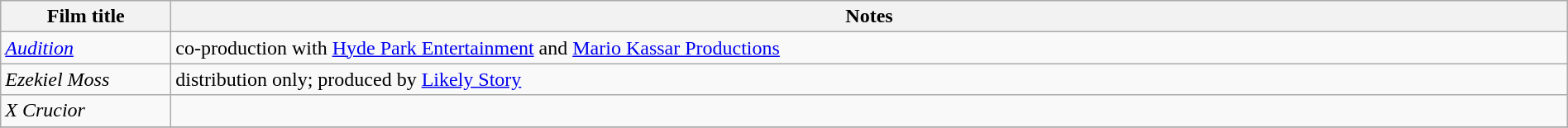<table class="wikitable" style="width:100%;">
<tr>
<th scope="col" style="width:130px;">Film title</th>
<th>Notes</th>
</tr>
<tr>
<td><em><a href='#'>Audition</a></em></td>
<td>co-production with <a href='#'>Hyde Park Entertainment</a> and <a href='#'>Mario Kassar Productions</a></td>
</tr>
<tr>
<td><em>Ezekiel Moss</em></td>
<td>distribution only; produced by <a href='#'>Likely Story</a><br></td>
</tr>
<tr>
<td><em>X Crucior</em></td>
<td></td>
</tr>
<tr>
</tr>
</table>
